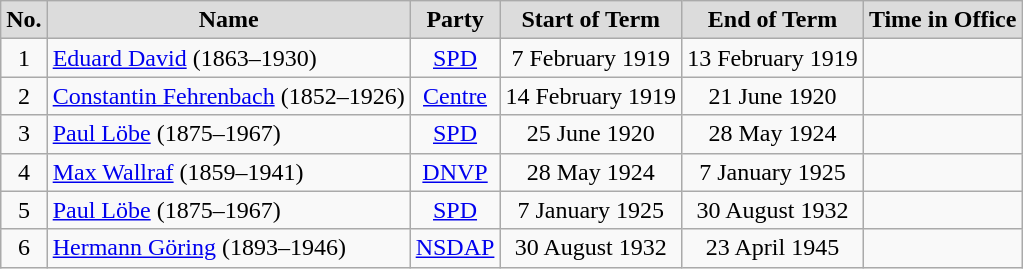<table class="wikitable" style="text-align:center">
<tr>
<th style="background:#DCDCDC;">No.</th>
<th style="background:#DCDCDC;">Name</th>
<th style="background:#DCDCDC;">Party</th>
<th style="background:#DCDCDC;">Start of Term</th>
<th style="background:#DCDCDC;">End of Term</th>
<th style="background:#DCDCDC;">Time in Office</th>
</tr>
<tr>
<td style="text-align:center;">1</td>
<td style="text-align:left;"><a href='#'>Eduard David</a> (1863–1930)</td>
<td style="text-align:center;"><a href='#'>SPD</a></td>
<td style="text-align:center;">7 February 1919</td>
<td style="text-align:center;">13 February 1919</td>
<td style="text-align:center;"></td>
</tr>
<tr>
<td style="text-align:center;">2</td>
<td style="text-align:left;"><a href='#'>Constantin Fehrenbach</a> (1852–1926)</td>
<td style="text-align:center;"><a href='#'>Centre</a></td>
<td style="text-align:center;">14 February 1919</td>
<td style="text-align:center;">21 June 1920</td>
<td style="text-align:center;"></td>
</tr>
<tr>
<td style="text-align:center;">3</td>
<td style="text-align:left;"><a href='#'>Paul Löbe</a> (1875–1967)</td>
<td style="text-align:center;"><a href='#'>SPD</a></td>
<td style="text-align:center;">25 June 1920</td>
<td style="text-align:center;">28 May 1924</td>
<td style="text-align:center;"></td>
</tr>
<tr>
<td style="text-align:center;">4</td>
<td style="text-align:left;"><a href='#'>Max Wallraf</a> (1859–1941)</td>
<td style="text-align:center;"><a href='#'>DNVP</a></td>
<td style="text-align:center;">28 May 1924</td>
<td style="text-align:center;">7 January 1925</td>
<td style="text-align:center;"></td>
</tr>
<tr>
<td style="text-align:center;">5</td>
<td style="text-align:left;"><a href='#'>Paul Löbe</a> (1875–1967)</td>
<td style="text-align:center;"><a href='#'>SPD</a></td>
<td style="text-align:center;">7 January 1925</td>
<td style="text-align:center;">30 August 1932</td>
<td style="text-align:center;"></td>
</tr>
<tr>
<td style="text-align:center;">6</td>
<td style="text-align:left;"><a href='#'>Hermann Göring</a> (1893–1946)</td>
<td style="text-align:center;"><a href='#'>NSDAP</a></td>
<td style="text-align:center;">30 August 1932</td>
<td style="text-align:center;">23 April 1945</td>
<td style="text-align:center;"></td>
</tr>
</table>
